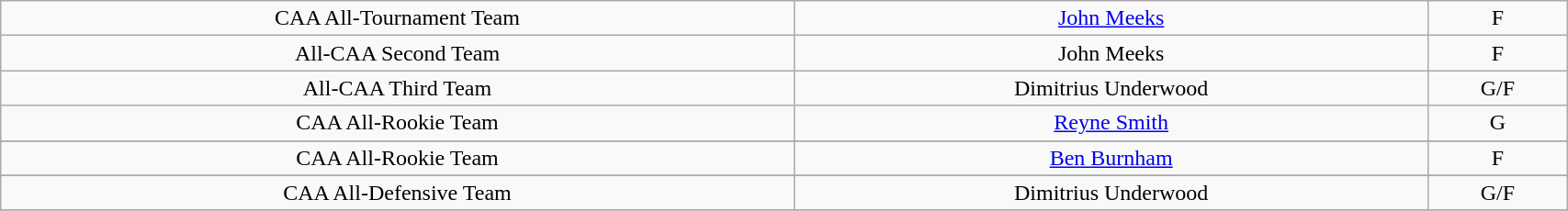<table class="wikitable" style="width: 90%;text-align: center;">
<tr align="center">
<td rowspan="1">CAA All-Tournament Team</td>
<td><a href='#'>John Meeks</a></td>
<td>F</td>
</tr>
<tr align="center">
<td rowspan="1">All-CAA Second Team</td>
<td>John Meeks</td>
<td>F</td>
</tr>
<tr align="center">
<td rowspan="1">All-CAA Third Team</td>
<td>Dimitrius Underwood</td>
<td>G/F</td>
</tr>
<tr align="center">
<td rowspan="1">CAA All-Rookie Team</td>
<td><a href='#'>Reyne Smith</a></td>
<td>G</td>
</tr>
<tr>
</tr>
<tr align="center">
<td rowspan="1">CAA All-Rookie Team</td>
<td><a href='#'>Ben Burnham</a></td>
<td>F</td>
</tr>
<tr>
</tr>
<tr align="center">
<td rowspan="1">CAA All-Defensive Team</td>
<td>Dimitrius Underwood</td>
<td>G/F</td>
</tr>
<tr>
</tr>
</table>
